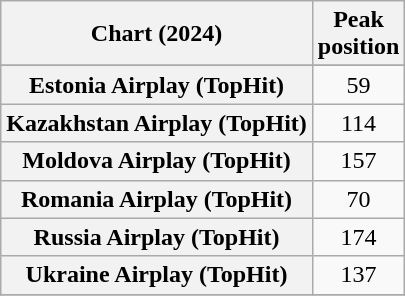<table class="wikitable sortable plainrowheaders" style="text-align:center">
<tr>
<th scope="col">Chart (2024)</th>
<th scope="col">Peak<br>position</th>
</tr>
<tr>
</tr>
<tr>
<th scope="row">Estonia Airplay (TopHit)</th>
<td>59</td>
</tr>
<tr>
<th scope="row">Kazakhstan Airplay (TopHit)</th>
<td>114</td>
</tr>
<tr>
<th scope="row">Moldova Airplay (TopHit)</th>
<td>157</td>
</tr>
<tr>
<th scope="row">Romania Airplay (TopHit)</th>
<td>70</td>
</tr>
<tr>
<th scope="row">Russia Airplay (TopHit)</th>
<td>174</td>
</tr>
<tr>
<th scope="row">Ukraine Airplay (TopHit)</th>
<td>137</td>
</tr>
<tr>
</tr>
</table>
